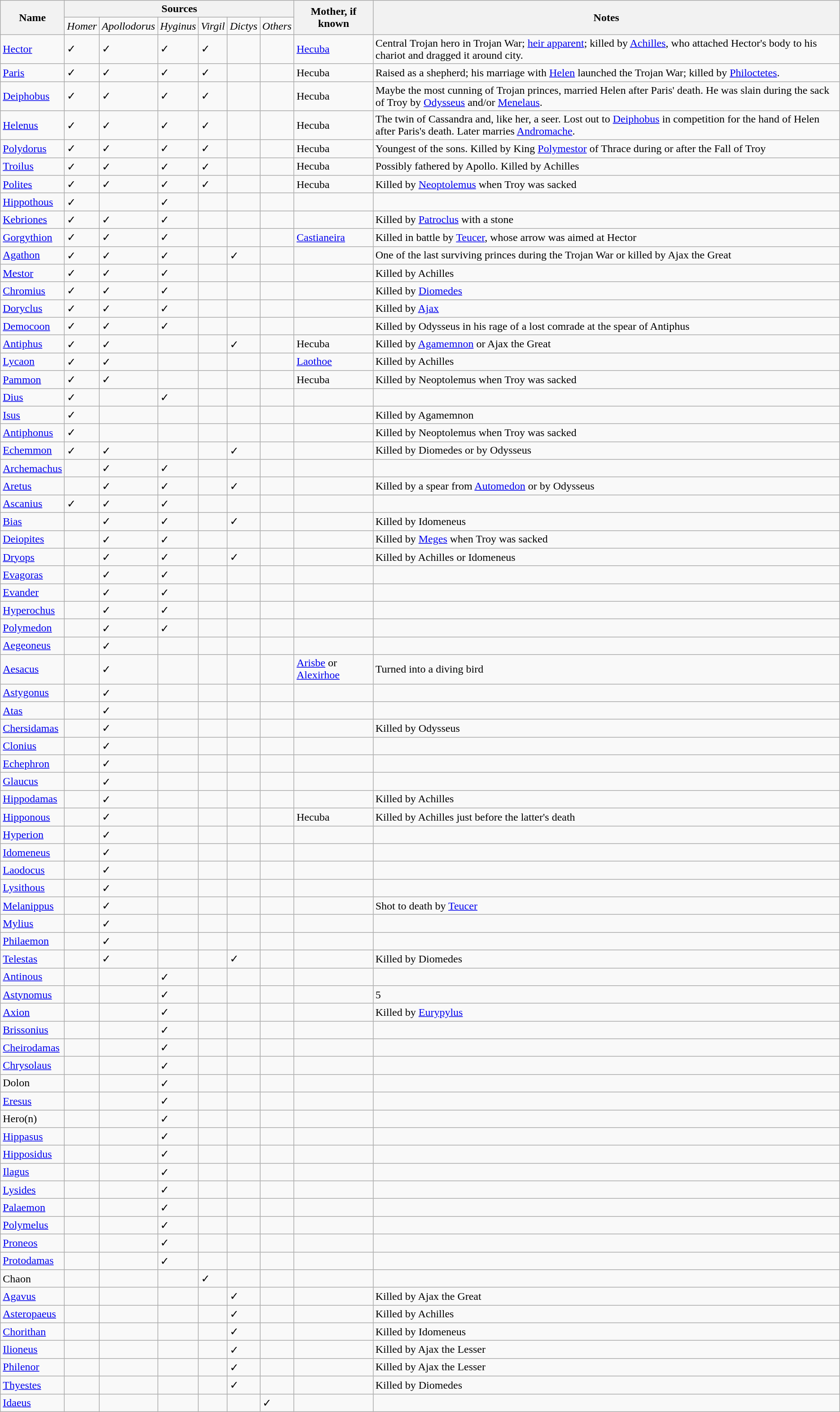<table class="wikitable">
<tr>
<th rowspan="2">Name</th>
<th colspan="6">Sources</th>
<th rowspan="2">Mother, if known</th>
<th rowspan="2" class="unsortable">Notes</th>
</tr>
<tr>
<td><em>Homer</em></td>
<td><em>Apollodorus</em></td>
<td><em>Hyginus</em></td>
<td><em>Virgil</em></td>
<td><em>Dictys</em></td>
<td><em>Others</em></td>
</tr>
<tr>
<td><a href='#'>Hector</a></td>
<td>✓</td>
<td>✓</td>
<td>✓</td>
<td>✓</td>
<td></td>
<td></td>
<td><a href='#'>Hecuba</a></td>
<td>Central Trojan hero in Trojan War; <a href='#'>heir apparent</a>; killed by <a href='#'>Achilles</a>, who attached Hector's body to his chariot and dragged it around city.</td>
</tr>
<tr>
<td><a href='#'>Paris</a></td>
<td>✓</td>
<td>✓</td>
<td>✓</td>
<td>✓</td>
<td></td>
<td></td>
<td>Hecuba</td>
<td>Raised as a shepherd; his marriage with <a href='#'>Helen</a> launched the Trojan War; killed by <a href='#'>Philoctetes</a>.</td>
</tr>
<tr>
<td><a href='#'>Deiphobus</a></td>
<td>✓</td>
<td>✓</td>
<td>✓</td>
<td>✓</td>
<td></td>
<td></td>
<td>Hecuba</td>
<td>Maybe the most cunning of Trojan princes, married Helen after Paris' death. He was slain during the sack of Troy by <a href='#'>Odysseus</a> and/or <a href='#'>Menelaus</a>.</td>
</tr>
<tr>
<td><a href='#'>Helenus</a></td>
<td>✓</td>
<td>✓</td>
<td>✓</td>
<td>✓</td>
<td></td>
<td></td>
<td>Hecuba</td>
<td>The twin of Cassandra and, like her, a seer. Lost out to <a href='#'>Deiphobus</a> in competition for the hand of Helen after Paris's death. Later marries <a href='#'>Andromache</a>.</td>
</tr>
<tr>
<td><a href='#'>Polydorus</a></td>
<td>✓</td>
<td>✓</td>
<td>✓</td>
<td>✓</td>
<td></td>
<td></td>
<td>Hecuba</td>
<td>Youngest of the sons. Killed by King <a href='#'>Polymestor</a> of Thrace during or after the Fall of Troy</td>
</tr>
<tr>
<td><a href='#'>Troilus</a></td>
<td>✓</td>
<td>✓</td>
<td>✓</td>
<td>✓</td>
<td></td>
<td></td>
<td>Hecuba</td>
<td>Possibly fathered by Apollo. Killed by Achilles</td>
</tr>
<tr>
<td><a href='#'>Polites</a></td>
<td>✓</td>
<td>✓</td>
<td>✓</td>
<td>✓</td>
<td></td>
<td></td>
<td>Hecuba</td>
<td>Killed by <a href='#'>Neoptolemus</a> when Troy was sacked</td>
</tr>
<tr>
<td><a href='#'>Hippothous</a></td>
<td>✓</td>
<td></td>
<td>✓</td>
<td></td>
<td></td>
<td></td>
<td></td>
<td></td>
</tr>
<tr>
<td><a href='#'>Kebriones</a></td>
<td>✓</td>
<td>✓</td>
<td>✓</td>
<td></td>
<td></td>
<td></td>
<td></td>
<td>Killed by <a href='#'>Patroclus</a> with a stone</td>
</tr>
<tr>
<td><a href='#'>Gorgythion</a></td>
<td>✓</td>
<td>✓</td>
<td>✓</td>
<td></td>
<td></td>
<td></td>
<td><a href='#'>Castianeira</a></td>
<td>Killed in battle by <a href='#'>Teucer</a>, whose arrow was aimed at Hector</td>
</tr>
<tr>
<td><a href='#'>Agathon</a></td>
<td>✓</td>
<td>✓</td>
<td>✓</td>
<td></td>
<td>✓</td>
<td></td>
<td></td>
<td>One of the last surviving princes during the Trojan War or killed by Ajax the Great</td>
</tr>
<tr>
<td><a href='#'>Mestor</a></td>
<td>✓</td>
<td>✓</td>
<td>✓</td>
<td></td>
<td></td>
<td></td>
<td></td>
<td>Killed by Achilles</td>
</tr>
<tr>
<td><a href='#'>Chromius</a></td>
<td>✓</td>
<td>✓</td>
<td>✓</td>
<td></td>
<td></td>
<td></td>
<td></td>
<td>Killed by <a href='#'>Diomedes</a></td>
</tr>
<tr>
<td><a href='#'>Doryclus</a></td>
<td>✓</td>
<td>✓</td>
<td>✓</td>
<td></td>
<td></td>
<td></td>
<td></td>
<td>Killed by <a href='#'>Ajax</a></td>
</tr>
<tr>
<td><a href='#'>Democoon</a></td>
<td>✓</td>
<td>✓</td>
<td>✓</td>
<td></td>
<td></td>
<td></td>
<td></td>
<td>Killed by Odysseus in his rage of a lost comrade at the spear of Antiphus</td>
</tr>
<tr>
<td><a href='#'>Antiphus</a></td>
<td>✓</td>
<td>✓</td>
<td></td>
<td></td>
<td>✓</td>
<td></td>
<td>Hecuba</td>
<td>Killed by <a href='#'>Agamemnon</a> or Ajax the Great</td>
</tr>
<tr>
<td><a href='#'>Lycaon</a></td>
<td>✓</td>
<td>✓</td>
<td></td>
<td></td>
<td></td>
<td></td>
<td><a href='#'>Laothoe</a></td>
<td>Killed by Achilles</td>
</tr>
<tr>
<td><a href='#'>Pammon</a></td>
<td>✓</td>
<td>✓</td>
<td></td>
<td></td>
<td></td>
<td></td>
<td>Hecuba</td>
<td>Killed by Neoptolemus when Troy was sacked</td>
</tr>
<tr>
<td><a href='#'>Dius</a></td>
<td>✓</td>
<td></td>
<td>✓</td>
<td></td>
<td></td>
<td></td>
<td></td>
<td></td>
</tr>
<tr>
<td><a href='#'>Isus</a></td>
<td>✓</td>
<td></td>
<td></td>
<td></td>
<td></td>
<td></td>
<td></td>
<td>Killed by Agamemnon</td>
</tr>
<tr>
<td><a href='#'>Antiphonus</a></td>
<td>✓</td>
<td></td>
<td></td>
<td></td>
<td></td>
<td></td>
<td></td>
<td>Killed by Neoptolemus when Troy was sacked</td>
</tr>
<tr>
<td><a href='#'>Echemmon</a></td>
<td>✓</td>
<td>✓</td>
<td></td>
<td></td>
<td>✓</td>
<td></td>
<td></td>
<td>Killed by Diomedes or by Odysseus</td>
</tr>
<tr>
<td><a href='#'>Archemachus</a></td>
<td></td>
<td>✓</td>
<td>✓</td>
<td></td>
<td></td>
<td></td>
<td></td>
<td></td>
</tr>
<tr>
<td><a href='#'>Aretus</a></td>
<td></td>
<td>✓</td>
<td>✓</td>
<td></td>
<td>✓</td>
<td></td>
<td></td>
<td>Killed by a spear from <a href='#'>Automedon</a> or by Odysseus</td>
</tr>
<tr>
<td><a href='#'>Ascanius</a></td>
<td>✓</td>
<td>✓</td>
<td>✓</td>
<td></td>
<td></td>
<td></td>
<td></td>
<td></td>
</tr>
<tr>
<td><a href='#'>Bias</a></td>
<td></td>
<td>✓</td>
<td>✓</td>
<td></td>
<td>✓</td>
<td></td>
<td></td>
<td>Killed by Idomeneus</td>
</tr>
<tr>
<td><a href='#'>Deiopites</a></td>
<td></td>
<td>✓</td>
<td>✓</td>
<td></td>
<td></td>
<td></td>
<td></td>
<td>Killed by <a href='#'>Meges</a> when Troy was sacked</td>
</tr>
<tr>
<td><a href='#'>Dryops</a></td>
<td></td>
<td>✓</td>
<td>✓</td>
<td></td>
<td>✓</td>
<td></td>
<td></td>
<td>Killed by Achilles or Idomeneus</td>
</tr>
<tr>
<td><a href='#'>Evagoras</a></td>
<td></td>
<td>✓</td>
<td>✓</td>
<td></td>
<td></td>
<td></td>
<td></td>
<td></td>
</tr>
<tr>
<td><a href='#'>Evander</a></td>
<td></td>
<td>✓</td>
<td>✓</td>
<td></td>
<td></td>
<td></td>
<td></td>
<td></td>
</tr>
<tr>
<td><a href='#'>Hyperochus</a></td>
<td></td>
<td>✓</td>
<td>✓</td>
<td></td>
<td></td>
<td></td>
<td></td>
<td></td>
</tr>
<tr>
<td><a href='#'>Polymedon</a></td>
<td></td>
<td>✓</td>
<td>✓</td>
<td></td>
<td></td>
<td></td>
<td></td>
<td></td>
</tr>
<tr>
<td><a href='#'>Aegeoneus</a></td>
<td></td>
<td>✓</td>
<td></td>
<td></td>
<td></td>
<td></td>
<td></td>
<td></td>
</tr>
<tr>
<td><a href='#'>Aesacus</a></td>
<td></td>
<td>✓</td>
<td></td>
<td></td>
<td></td>
<td></td>
<td><a href='#'>Arisbe</a> or <a href='#'>Alexirhoe</a></td>
<td>Turned into a diving bird</td>
</tr>
<tr>
<td><a href='#'>Astygonus</a></td>
<td></td>
<td>✓</td>
<td></td>
<td></td>
<td></td>
<td></td>
<td></td>
<td></td>
</tr>
<tr>
<td><a href='#'>Atas</a></td>
<td></td>
<td>✓</td>
<td></td>
<td></td>
<td></td>
<td></td>
<td></td>
<td></td>
</tr>
<tr>
<td><a href='#'>Chersidamas</a></td>
<td></td>
<td>✓</td>
<td></td>
<td></td>
<td></td>
<td></td>
<td></td>
<td>Killed by Odysseus</td>
</tr>
<tr>
<td><a href='#'>Clonius</a></td>
<td></td>
<td>✓</td>
<td></td>
<td></td>
<td></td>
<td></td>
<td></td>
<td></td>
</tr>
<tr>
<td><a href='#'>Echephron</a></td>
<td></td>
<td>✓</td>
<td></td>
<td></td>
<td></td>
<td></td>
<td></td>
<td></td>
</tr>
<tr>
<td><a href='#'>Glaucus</a></td>
<td></td>
<td>✓</td>
<td></td>
<td></td>
<td></td>
<td></td>
<td></td>
<td></td>
</tr>
<tr>
<td><a href='#'>Hippodamas</a></td>
<td></td>
<td>✓</td>
<td></td>
<td></td>
<td></td>
<td></td>
<td></td>
<td>Killed by Achilles</td>
</tr>
<tr>
<td><a href='#'>Hipponous</a></td>
<td></td>
<td>✓</td>
<td></td>
<td></td>
<td></td>
<td></td>
<td>Hecuba</td>
<td>Killed by Achilles just before the latter's death</td>
</tr>
<tr id="Hyperion of Troy">
<td><a href='#'>Hyperion</a></td>
<td></td>
<td>✓</td>
<td></td>
<td></td>
<td></td>
<td></td>
<td></td>
<td></td>
</tr>
<tr>
<td><a href='#'>Idomeneus</a></td>
<td></td>
<td>✓</td>
<td></td>
<td></td>
<td></td>
<td></td>
<td></td>
<td></td>
</tr>
<tr>
<td><a href='#'>Laodocus</a></td>
<td></td>
<td>✓</td>
<td></td>
<td></td>
<td></td>
<td></td>
<td></td>
<td></td>
</tr>
<tr>
<td><a href='#'>Lysithous</a></td>
<td></td>
<td>✓</td>
<td></td>
<td></td>
<td></td>
<td></td>
<td></td>
<td></td>
</tr>
<tr>
<td><a href='#'>Melanippus</a></td>
<td></td>
<td>✓</td>
<td></td>
<td></td>
<td></td>
<td></td>
<td></td>
<td>Shot to death by <a href='#'>Teucer</a></td>
</tr>
<tr>
<td><a href='#'>Mylius</a></td>
<td></td>
<td>✓</td>
<td></td>
<td></td>
<td></td>
<td></td>
<td></td>
<td></td>
</tr>
<tr>
<td><a href='#'>Philaemon</a></td>
<td></td>
<td>✓</td>
<td></td>
<td></td>
<td></td>
<td></td>
<td></td>
<td></td>
</tr>
<tr>
<td><a href='#'>Telestas</a></td>
<td></td>
<td>✓</td>
<td></td>
<td></td>
<td>✓</td>
<td></td>
<td></td>
<td>Killed by Diomedes</td>
</tr>
<tr>
<td><a href='#'>Antinous</a></td>
<td></td>
<td></td>
<td>✓</td>
<td></td>
<td></td>
<td></td>
<td></td>
<td></td>
</tr>
<tr>
<td><a href='#'>Astynomus</a></td>
<td></td>
<td></td>
<td>✓</td>
<td></td>
<td></td>
<td></td>
<td></td>
<td>5</td>
</tr>
<tr>
<td><a href='#'>Axion</a></td>
<td></td>
<td></td>
<td>✓</td>
<td></td>
<td></td>
<td></td>
<td></td>
<td>Killed by <a href='#'>Eurypylus</a></td>
</tr>
<tr>
<td><a href='#'>Brissonius</a></td>
<td></td>
<td></td>
<td>✓</td>
<td></td>
<td></td>
<td></td>
<td></td>
<td></td>
</tr>
<tr>
<td><a href='#'>Cheirodamas</a></td>
<td></td>
<td></td>
<td>✓</td>
<td></td>
<td></td>
<td></td>
<td></td>
<td></td>
</tr>
<tr>
<td><a href='#'>Chrysolaus</a></td>
<td></td>
<td></td>
<td>✓</td>
<td></td>
<td></td>
<td></td>
<td></td>
<td></td>
</tr>
<tr>
<td>Dolon</td>
<td></td>
<td></td>
<td>✓</td>
<td></td>
<td></td>
<td></td>
<td></td>
<td></td>
</tr>
<tr>
<td><a href='#'>Eresus</a></td>
<td></td>
<td></td>
<td>✓</td>
<td></td>
<td></td>
<td></td>
<td></td>
<td></td>
</tr>
<tr>
<td>Hero(n)</td>
<td></td>
<td></td>
<td>✓</td>
<td></td>
<td></td>
<td></td>
<td></td>
<td></td>
</tr>
<tr>
<td><a href='#'>Hippasus</a></td>
<td></td>
<td></td>
<td>✓</td>
<td></td>
<td></td>
<td></td>
<td></td>
<td></td>
</tr>
<tr>
<td><a href='#'>Hipposidus</a></td>
<td></td>
<td></td>
<td>✓</td>
<td></td>
<td></td>
<td></td>
<td></td>
<td></td>
</tr>
<tr>
<td><a href='#'>Ilagus</a></td>
<td></td>
<td></td>
<td>✓</td>
<td></td>
<td></td>
<td></td>
<td></td>
<td></td>
</tr>
<tr>
<td><a href='#'>Lysides</a></td>
<td></td>
<td></td>
<td>✓</td>
<td></td>
<td></td>
<td></td>
<td></td>
<td></td>
</tr>
<tr>
<td><a href='#'>Palaemon</a></td>
<td></td>
<td></td>
<td>✓</td>
<td></td>
<td></td>
<td></td>
<td></td>
<td></td>
</tr>
<tr>
<td><a href='#'>Polymelus</a></td>
<td></td>
<td></td>
<td>✓</td>
<td></td>
<td></td>
<td></td>
<td></td>
<td></td>
</tr>
<tr>
<td><a href='#'>Proneos</a></td>
<td></td>
<td></td>
<td>✓</td>
<td></td>
<td></td>
<td></td>
<td></td>
<td></td>
</tr>
<tr>
<td><a href='#'>Protodamas</a></td>
<td></td>
<td></td>
<td>✓</td>
<td></td>
<td></td>
<td></td>
<td></td>
<td></td>
</tr>
<tr>
<td>Chaon</td>
<td></td>
<td></td>
<td></td>
<td>✓</td>
<td></td>
<td></td>
<td></td>
<td></td>
</tr>
<tr>
<td><a href='#'>Agavus</a></td>
<td></td>
<td></td>
<td></td>
<td></td>
<td>✓</td>
<td></td>
<td></td>
<td>Killed by Ajax the Great</td>
</tr>
<tr>
<td><a href='#'>Asteropaeus</a></td>
<td></td>
<td></td>
<td></td>
<td></td>
<td>✓</td>
<td></td>
<td></td>
<td>Killed by Achilles</td>
</tr>
<tr>
<td><a href='#'>Chorithan</a></td>
<td></td>
<td></td>
<td></td>
<td></td>
<td>✓</td>
<td></td>
<td></td>
<td>Killed by Idomeneus</td>
</tr>
<tr>
<td><a href='#'>Ilioneus</a></td>
<td></td>
<td></td>
<td></td>
<td></td>
<td>✓</td>
<td></td>
<td></td>
<td>Killed by Ajax the Lesser</td>
</tr>
<tr>
<td><a href='#'>Philenor</a></td>
<td></td>
<td></td>
<td></td>
<td></td>
<td>✓</td>
<td></td>
<td></td>
<td>Killed by Ajax the Lesser</td>
</tr>
<tr>
<td><a href='#'>Thyestes</a></td>
<td></td>
<td></td>
<td></td>
<td></td>
<td>✓</td>
<td></td>
<td></td>
<td>Killed by Diomedes</td>
</tr>
<tr>
<td><a href='#'>Idaeus</a></td>
<td></td>
<td></td>
<td></td>
<td></td>
<td></td>
<td>✓ </td>
<td></td>
<td></td>
</tr>
</table>
